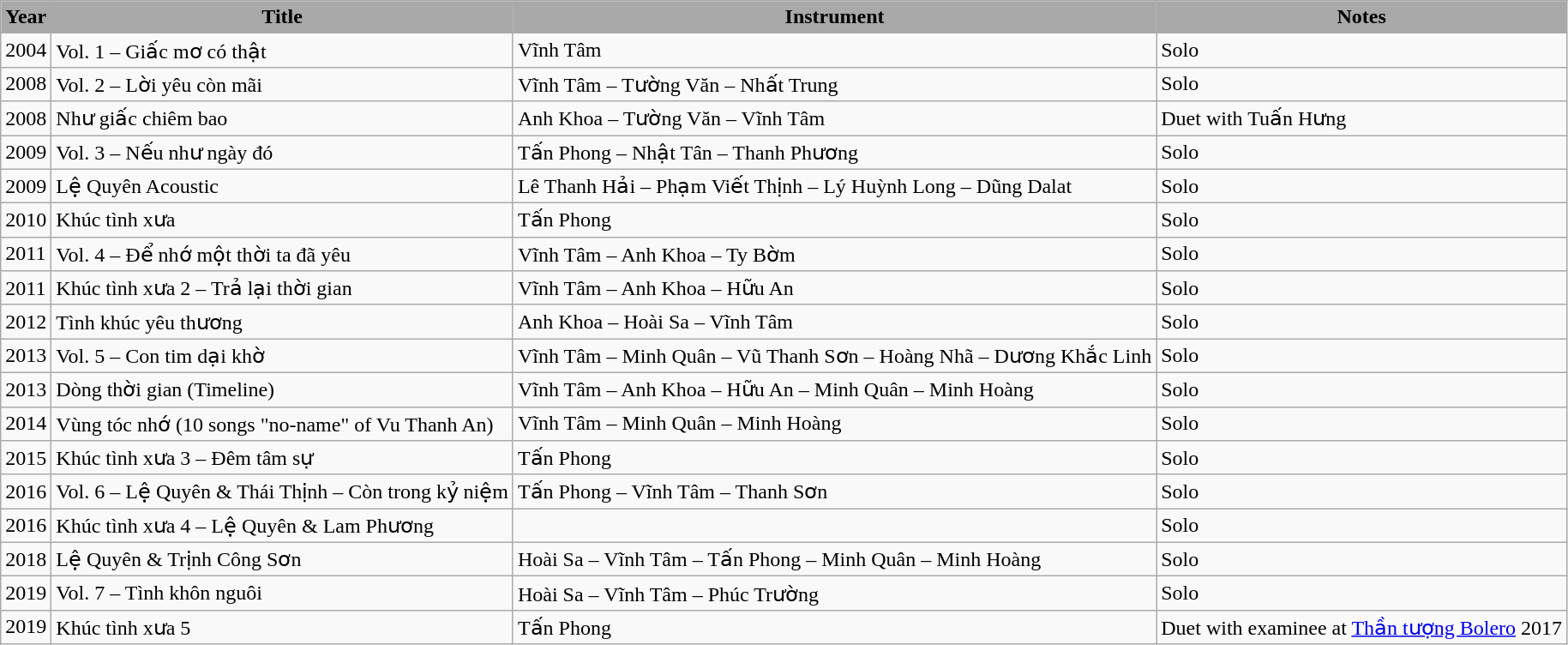<table class="wikitable">
<tr>
<th style="background:darkGrey;">Year</th>
<th ! style="background:darkGrey;">Title</th>
<th ! style="background:darkGrey;">Instrument</th>
<th ! style="background:darkGrey;">Notes</th>
</tr>
<tr>
<td>2004</td>
<td>Vol. 1 – Giấc mơ có thật</td>
<td>Vĩnh Tâm</td>
<td>Solo</td>
</tr>
<tr>
<td>2008</td>
<td>Vol. 2 – Lời yêu còn mãi</td>
<td>Vĩnh Tâm – Tường Văn – Nhất Trung</td>
<td>Solo</td>
</tr>
<tr>
<td>2008</td>
<td>Như giấc chiêm bao</td>
<td>Anh Khoa – Tường Văn – Vĩnh Tâm</td>
<td>Duet with Tuấn Hưng</td>
</tr>
<tr>
<td>2009</td>
<td>Vol. 3 – Nếu như ngày đó</td>
<td>Tấn Phong – Nhật Tân – Thanh Phương</td>
<td>Solo</td>
</tr>
<tr>
<td>2009</td>
<td>Lệ Quyên Acoustic</td>
<td>Lê Thanh Hải – Phạm Viết Thịnh – Lý Huỳnh Long – Dũng Dalat</td>
<td>Solo</td>
</tr>
<tr>
<td>2010</td>
<td>Khúc tình xưa</td>
<td>Tấn Phong</td>
<td>Solo</td>
</tr>
<tr>
<td>2011</td>
<td>Vol. 4 – Để nhớ một thời ta đã yêu</td>
<td>Vĩnh Tâm – Anh Khoa – Ty Bờm</td>
<td>Solo</td>
</tr>
<tr>
<td>2011</td>
<td>Khúc tình xưa 2 – Trả lại thời gian</td>
<td>Vĩnh Tâm – Anh Khoa – Hữu An</td>
<td>Solo</td>
</tr>
<tr>
<td>2012</td>
<td>Tình khúc yêu thương</td>
<td>Anh Khoa – Hoài Sa – Vĩnh Tâm</td>
<td>Solo</td>
</tr>
<tr>
<td>2013</td>
<td>Vol. 5 – Con tim dại khờ</td>
<td>Vĩnh Tâm – Minh Quân – Vũ Thanh Sơn – Hoàng Nhã – Dương Khắc Linh</td>
<td>Solo</td>
</tr>
<tr>
<td>2013</td>
<td>Dòng thời gian (Timeline)</td>
<td>Vĩnh Tâm – Anh Khoa – Hữu An – Minh Quân – Minh Hoàng</td>
<td>Solo</td>
</tr>
<tr>
<td>2014</td>
<td>Vùng tóc nhớ (10 songs "no-name" of Vu Thanh An)</td>
<td>Vĩnh Tâm – Minh Quân – Minh Hoàng</td>
<td>Solo</td>
</tr>
<tr>
<td>2015</td>
<td>Khúc tình xưa 3 – Đêm tâm sự</td>
<td>Tấn Phong</td>
<td>Solo</td>
</tr>
<tr>
<td>2016</td>
<td>Vol. 6 – Lệ Quyên & Thái Thịnh – Còn trong kỷ niệm</td>
<td>Tấn Phong – Vĩnh Tâm – Thanh Sơn</td>
<td>Solo</td>
</tr>
<tr>
<td>2016</td>
<td>Khúc tình xưa 4 – Lệ Quyên & Lam Phương</td>
<td></td>
<td>Solo</td>
</tr>
<tr>
<td>2018</td>
<td>Lệ Quyên & Trịnh Công Sơn</td>
<td>Hoài Sa – Vĩnh Tâm – Tấn Phong – Minh Quân – Minh Hoàng</td>
<td>Solo</td>
</tr>
<tr>
<td>2019</td>
<td>Vol. 7 – Tình khôn nguôi</td>
<td>Hoài Sa – Vĩnh Tâm – Phúc Trường</td>
<td>Solo</td>
</tr>
<tr>
<td>2019</td>
<td>Khúc tình xưa 5</td>
<td>Tấn Phong</td>
<td>Duet with examinee at <a href='#'>Thần tượng Bolero</a> 2017</td>
</tr>
</table>
